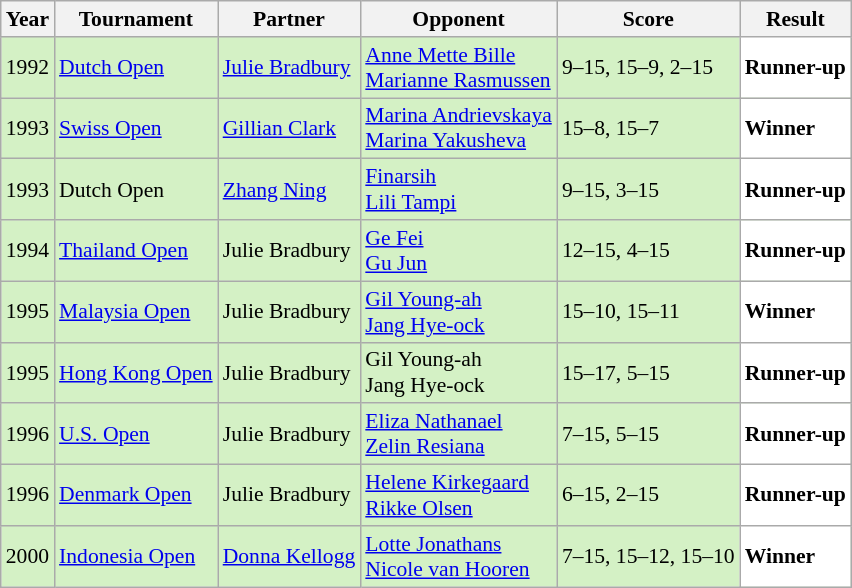<table class="sortable wikitable" style="font-size: 90%;">
<tr>
<th>Year</th>
<th>Tournament</th>
<th>Partner</th>
<th>Opponent</th>
<th>Score</th>
<th>Result</th>
</tr>
<tr style="background:#D4F1C5">
<td align="center">1992</td>
<td align="left"><a href='#'>Dutch Open</a></td>
<td align="left"> <a href='#'>Julie Bradbury</a></td>
<td align="left"> <a href='#'>Anne Mette Bille</a><br> <a href='#'>Marianne Rasmussen</a></td>
<td align="left">9–15, 15–9, 2–15</td>
<td style="text-align:left; background:white"> <strong>Runner-up</strong></td>
</tr>
<tr style="background:#D4F1C5">
<td align="center">1993</td>
<td align="left"><a href='#'>Swiss Open</a></td>
<td align="left"> <a href='#'>Gillian Clark</a></td>
<td align="left"> <a href='#'>Marina Andrievskaya</a><br> <a href='#'>Marina Yakusheva</a></td>
<td align="left">15–8, 15–7</td>
<td style="text-align:left; background:white"> <strong>Winner</strong></td>
</tr>
<tr style="background:#D4F1C5">
<td align="center">1993</td>
<td align="left">Dutch Open</td>
<td align="left"> <a href='#'>Zhang Ning</a></td>
<td align="left"> <a href='#'>Finarsih</a><br> <a href='#'>Lili Tampi</a></td>
<td align="left">9–15, 3–15</td>
<td style="text-align:left; background:white"> <strong>Runner-up</strong></td>
</tr>
<tr style="background:#D4F1C5">
<td align="center">1994</td>
<td align="left"><a href='#'>Thailand Open</a></td>
<td align="left"> Julie Bradbury</td>
<td align="left"> <a href='#'>Ge Fei</a><br> <a href='#'>Gu Jun</a></td>
<td align="left">12–15, 4–15</td>
<td style="text-align:left; background:white"> <strong>Runner-up</strong></td>
</tr>
<tr style="background:#D4F1C5">
<td align="center">1995</td>
<td align="left"><a href='#'>Malaysia Open</a></td>
<td align="left"> Julie Bradbury</td>
<td align="left"> <a href='#'>Gil Young-ah</a><br> <a href='#'>Jang Hye-ock</a></td>
<td align="left">15–10, 15–11</td>
<td style="text-align:left; background:white"> <strong>Winner</strong></td>
</tr>
<tr style="background:#D4F1C5">
<td align="center">1995</td>
<td align="left"><a href='#'>Hong Kong Open</a></td>
<td align="left"> Julie Bradbury</td>
<td align="left"> Gil Young-ah<br> Jang Hye-ock</td>
<td align="left">15–17, 5–15</td>
<td style="text-align:left; background:white"> <strong>Runner-up</strong></td>
</tr>
<tr style="background:#D4F1C5">
<td align="center">1996</td>
<td align="left"><a href='#'>U.S. Open</a></td>
<td align="left"> Julie Bradbury</td>
<td align="left"> <a href='#'>Eliza Nathanael</a><br> <a href='#'>Zelin Resiana</a></td>
<td align="left">7–15, 5–15</td>
<td style="text-align:left; background:white"> <strong>Runner-up</strong></td>
</tr>
<tr style="background:#D4F1C5">
<td align="center">1996</td>
<td align="left"><a href='#'>Denmark Open</a></td>
<td align="left"> Julie Bradbury</td>
<td align="left"> <a href='#'>Helene Kirkegaard</a><br> <a href='#'>Rikke Olsen</a></td>
<td align="left">6–15, 2–15</td>
<td style="text-align:left; background:white"> <strong>Runner-up</strong></td>
</tr>
<tr style="background:#D4F1C5">
<td align="center">2000</td>
<td align="left"><a href='#'>Indonesia Open</a></td>
<td align="left"> <a href='#'>Donna Kellogg</a></td>
<td align="left"> <a href='#'>Lotte Jonathans</a><br> <a href='#'>Nicole van Hooren</a></td>
<td align="left">7–15, 15–12, 15–10</td>
<td style="text-align:left; background:white"> <strong>Winner</strong></td>
</tr>
</table>
